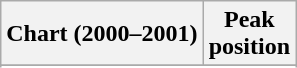<table class="wikitable plainrowheaders">
<tr>
<th scope="col">Chart (2000–2001)</th>
<th scope="col">Peak<br>position</th>
</tr>
<tr>
</tr>
<tr>
</tr>
</table>
